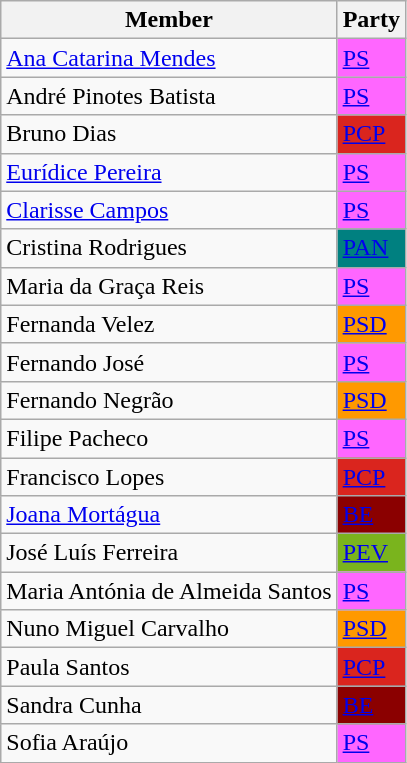<table class="wikitable">
<tr>
<th>Member</th>
<th>Party</th>
</tr>
<tr>
<td><a href='#'>Ana Catarina Mendes</a></td>
<td style="background-color:#FF66FF"><a href='#'>PS</a></td>
</tr>
<tr>
<td>André Pinotes Batista</td>
<td style="background-color:#FF66FF"><a href='#'>PS</a></td>
</tr>
<tr>
<td>Bruno Dias</td>
<td style="background-color:#DA251E"><a href='#'>PCP</a></td>
</tr>
<tr>
<td><a href='#'>Eurídice Pereira</a></td>
<td style="background-color:#FF66FF"><a href='#'>PS</a></td>
</tr>
<tr>
<td><a href='#'>Clarisse Campos</a></td>
<td style="background-color:#FF66FF"><a href='#'>PS</a></td>
</tr>
<tr>
<td>Cristina Rodrigues</td>
<td style="background-color:#008080"><a href='#'>PAN</a></td>
</tr>
<tr>
<td>Maria da Graça Reis</td>
<td style="background-color:#FF66FF"><a href='#'>PS</a></td>
</tr>
<tr>
<td>Fernanda Velez</td>
<td style="background-color:#FF9900"><a href='#'>PSD</a></td>
</tr>
<tr>
<td>Fernando José</td>
<td style="background-color:#FF66FF"><a href='#'>PS</a></td>
</tr>
<tr>
<td>Fernando Negrão</td>
<td style="background-color:#FF9900"><a href='#'>PSD</a></td>
</tr>
<tr>
<td>Filipe Pacheco</td>
<td style="background-color:#FF66FF"><a href='#'>PS</a></td>
</tr>
<tr>
<td>Francisco Lopes</td>
<td style="background-color:#DA251E"><a href='#'>PCP</a></td>
</tr>
<tr>
<td><a href='#'>Joana Mortágua</a></td>
<td style="background-color:#8B0000"><a href='#'>BE</a></td>
</tr>
<tr>
<td>José Luís Ferreira</td>
<td style="background-color:#7AB41D"><a href='#'>PEV</a></td>
</tr>
<tr>
<td>Maria Antónia de Almeida Santos</td>
<td style="background-color:#FF66FF"><a href='#'>PS</a></td>
</tr>
<tr>
<td>Nuno Miguel Carvalho</td>
<td style="background-color:#FF9900"><a href='#'>PSD</a></td>
</tr>
<tr>
<td>Paula Santos</td>
<td style="background-color:#DA251E"><a href='#'>PCP</a></td>
</tr>
<tr>
<td>Sandra Cunha</td>
<td style="background-color:#8B0000"><a href='#'>BE</a></td>
</tr>
<tr>
<td>Sofia Araújo</td>
<td style="background-color:#FF66FF"><a href='#'>PS</a></td>
</tr>
</table>
